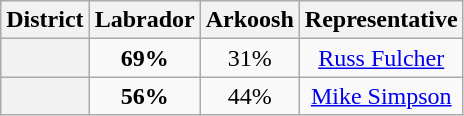<table class=wikitable>
<tr>
<th>District</th>
<th>Labrador</th>
<th>Arkoosh</th>
<th>Representative</th>
</tr>
<tr align=center>
<th></th>
<td><strong>69%</strong></td>
<td>31%</td>
<td><a href='#'>Russ Fulcher</a></td>
</tr>
<tr align=center>
<th></th>
<td><strong>56%</strong></td>
<td>44%</td>
<td><a href='#'>Mike Simpson</a></td>
</tr>
</table>
